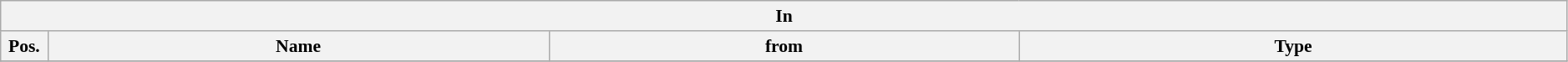<table class="wikitable" style="font-size:90%;width:99%;">
<tr>
<th colspan="4">In</th>
</tr>
<tr>
<th width=3%>Pos.</th>
<th width=32%>Name</th>
<th width=30%>from</th>
<th width=35%>Type</th>
</tr>
<tr>
</tr>
</table>
